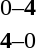<table style="text-align:center">
<tr>
<th width=223></th>
<th width=100></th>
<th width=223></th>
</tr>
<tr>
<td align=right></td>
<td>0–<strong>4</strong></td>
<td align=left><strong></strong></td>
</tr>
<tr>
<td align=right><strong></strong></td>
<td><strong>4</strong>–0</td>
<td align=left></td>
</tr>
</table>
